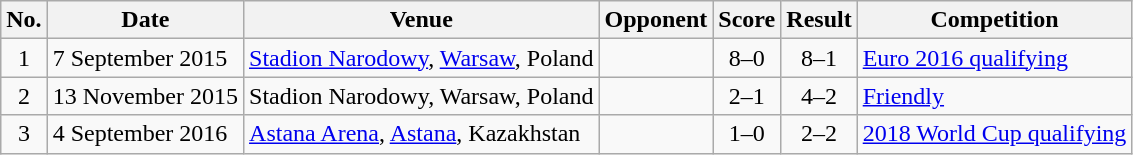<table class="wikitable sortable">
<tr>
<th scope="col">No.</th>
<th scope="col">Date</th>
<th scope="col">Venue</th>
<th scope="col">Opponent</th>
<th scope="col">Score</th>
<th scope="col">Result</th>
<th scope="col">Competition</th>
</tr>
<tr>
<td align="center">1</td>
<td>7 September 2015</td>
<td><a href='#'>Stadion Narodowy</a>, <a href='#'>Warsaw</a>, Poland</td>
<td></td>
<td align="center">8–0</td>
<td align="center">8–1</td>
<td><a href='#'>Euro 2016 qualifying</a></td>
</tr>
<tr>
<td align="center">2</td>
<td>13 November 2015</td>
<td>Stadion Narodowy, Warsaw, Poland</td>
<td></td>
<td align="center">2–1</td>
<td align="center">4–2</td>
<td><a href='#'>Friendly</a></td>
</tr>
<tr>
<td align="center">3</td>
<td>4 September 2016</td>
<td><a href='#'>Astana Arena</a>, <a href='#'>Astana</a>, Kazakhstan</td>
<td></td>
<td align="center">1–0</td>
<td align="center">2–2</td>
<td><a href='#'>2018 World Cup qualifying</a></td>
</tr>
</table>
